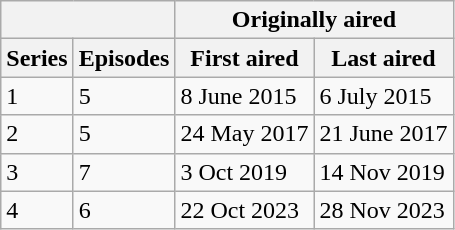<table class="wikitable">
<tr>
<th colspan="2"></th>
<th colspan="2">Originally aired</th>
</tr>
<tr>
<th>Series</th>
<th>Episodes</th>
<th>First aired</th>
<th>Last aired</th>
</tr>
<tr>
<td>1</td>
<td>5</td>
<td>8 June 2015</td>
<td>6 July 2015</td>
</tr>
<tr>
<td>2</td>
<td>5</td>
<td>24 May 2017</td>
<td>21 June 2017</td>
</tr>
<tr>
<td>3</td>
<td>7</td>
<td>3 Oct 2019</td>
<td>14 Nov 2019</td>
</tr>
<tr>
<td>4</td>
<td>6</td>
<td>22 Oct 2023</td>
<td>28 Nov 2023</td>
</tr>
</table>
